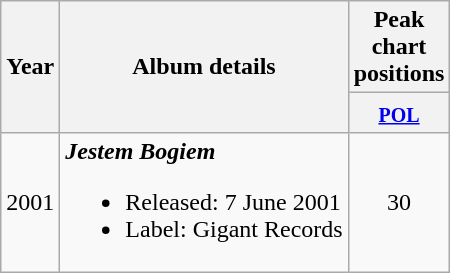<table class=wikitable style=text-align:center;>
<tr>
<th rowspan=2>Year</th>
<th rowspan=2>Album details</th>
<th colspan=1>Peak chart positions</th>
</tr>
<tr style="vertical-align:top;line-height:1.2">
<th width=25px><small><a href='#'>POL</a></small><br></th>
</tr>
<tr>
<td>2001</td>
<td align=left><strong><em>Jestem Bogiem</em></strong><br><ul><li>Released: 7 June 2001</li><li>Label: Gigant Records</li></ul></td>
<td>30</td>
</tr>
</table>
